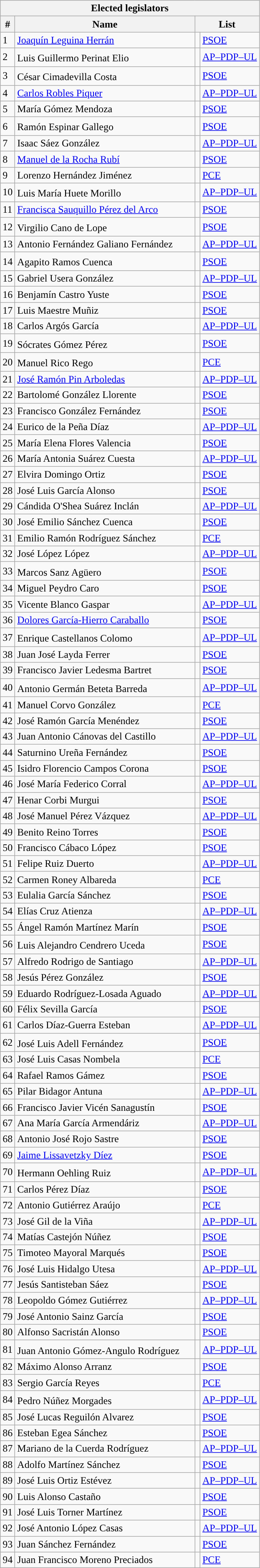<table class="wikitable sortable collapsible collapsed">
<tr background-color:#E9E9E9">
<th colspan="4">Elected legislators</th>
</tr>
<tr background-color:#E9E9E9">
<th width="10px">#</th>
<th width="280px">Name</th>
<th width="80px" colspan="2">List</th>
</tr>
<tr>
<td>1</td>
<td><a href='#'>Joaquín Leguina Herrán</a></td>
<td width="1"></td>
<td><a href='#'>PSOE</a></td>
</tr>
<tr>
<td>2</td>
<td>Luis Guillermo Perinat Elio <sup></sup></td>
<td></td>
<td><a href='#'>AP–PDP–UL</a></td>
</tr>
<tr>
<td>3</td>
<td>César Cimadevilla Costa <sup></sup></td>
<td></td>
<td><a href='#'>PSOE</a></td>
</tr>
<tr>
<td>4</td>
<td><a href='#'>Carlos Robles Piquer</a></td>
<td></td>
<td><a href='#'>AP–PDP–UL</a></td>
</tr>
<tr>
<td>5</td>
<td>María Gómez Mendoza</td>
<td></td>
<td><a href='#'>PSOE</a></td>
</tr>
<tr>
<td>6</td>
<td>Ramón Espinar Gallego <sup></sup></td>
<td></td>
<td><a href='#'>PSOE</a></td>
</tr>
<tr>
<td>7</td>
<td>Isaac Sáez González</td>
<td></td>
<td><a href='#'>AP–PDP–UL</a></td>
</tr>
<tr>
<td>8</td>
<td><a href='#'>Manuel de la Rocha Rubí</a></td>
<td></td>
<td><a href='#'>PSOE</a></td>
</tr>
<tr>
<td>9</td>
<td>Lorenzo Hernández Jiménez</td>
<td></td>
<td><a href='#'>PCE</a></td>
</tr>
<tr>
<td>10</td>
<td>Luis María Huete Morillo <sup></sup></td>
<td></td>
<td><a href='#'>AP–PDP–UL</a></td>
</tr>
<tr>
<td>11</td>
<td><a href='#'>Francisca Sauquillo Pérez del Arco</a></td>
<td></td>
<td><a href='#'>PSOE</a></td>
</tr>
<tr>
<td>12</td>
<td>Virgilio Cano de Lope <sup></sup></td>
<td></td>
<td><a href='#'>PSOE</a></td>
</tr>
<tr>
<td>13</td>
<td>Antonio Fernández Galiano Fernández</td>
<td></td>
<td><a href='#'>AP–PDP–UL</a></td>
</tr>
<tr>
<td>14</td>
<td>Agapito Ramos Cuenca <sup></sup></td>
<td></td>
<td><a href='#'>PSOE</a></td>
</tr>
<tr>
<td>15</td>
<td>Gabriel Usera González</td>
<td></td>
<td><a href='#'>AP–PDP–UL</a></td>
</tr>
<tr>
<td>16</td>
<td>Benjamín Castro Yuste</td>
<td></td>
<td><a href='#'>PSOE</a></td>
</tr>
<tr>
<td>17</td>
<td>Luis Maestre Muñiz</td>
<td></td>
<td><a href='#'>PSOE</a></td>
</tr>
<tr>
<td>18</td>
<td>Carlos Argós García</td>
<td></td>
<td><a href='#'>AP–PDP–UL</a></td>
</tr>
<tr>
<td>19</td>
<td>Sócrates Gómez Pérez <sup></sup></td>
<td></td>
<td><a href='#'>PSOE</a></td>
</tr>
<tr>
<td>20</td>
<td>Manuel Rico Rego <sup></sup></td>
<td></td>
<td><a href='#'>PCE</a></td>
</tr>
<tr>
<td>21</td>
<td><a href='#'>José Ramón Pin Arboledas</a></td>
<td></td>
<td><a href='#'>AP–PDP–UL</a></td>
</tr>
<tr>
<td>22</td>
<td>Bartolomé González Llorente</td>
<td></td>
<td><a href='#'>PSOE</a></td>
</tr>
<tr>
<td>23</td>
<td>Francisco González Fernández</td>
<td></td>
<td><a href='#'>PSOE</a></td>
</tr>
<tr>
<td>24</td>
<td>Eurico de la Peña Díaz</td>
<td></td>
<td><a href='#'>AP–PDP–UL</a></td>
</tr>
<tr>
<td>25</td>
<td>María Elena Flores Valencia</td>
<td></td>
<td><a href='#'>PSOE</a></td>
</tr>
<tr>
<td>26</td>
<td>María Antonia Suárez Cuesta</td>
<td></td>
<td><a href='#'>AP–PDP–UL</a></td>
</tr>
<tr>
<td>27</td>
<td>Elvira Domingo Ortiz</td>
<td></td>
<td><a href='#'>PSOE</a></td>
</tr>
<tr>
<td>28</td>
<td>José Luis García Alonso</td>
<td></td>
<td><a href='#'>PSOE</a></td>
</tr>
<tr>
<td>29</td>
<td>Cándida O'Shea Suárez Inclán</td>
<td></td>
<td><a href='#'>AP–PDP–UL</a></td>
</tr>
<tr>
<td>30</td>
<td>José Emilio Sánchez Cuenca</td>
<td></td>
<td><a href='#'>PSOE</a></td>
</tr>
<tr>
<td>31</td>
<td>Emilio Ramón Rodríguez Sánchez</td>
<td></td>
<td><a href='#'>PCE</a></td>
</tr>
<tr>
<td>32</td>
<td>José López López</td>
<td></td>
<td><a href='#'>AP–PDP–UL</a></td>
</tr>
<tr>
<td>33</td>
<td>Marcos Sanz Agüero <sup></sup></td>
<td></td>
<td><a href='#'>PSOE</a></td>
</tr>
<tr>
<td>34</td>
<td>Miguel Peydro Caro</td>
<td></td>
<td><a href='#'>PSOE</a></td>
</tr>
<tr>
<td>35</td>
<td>Vicente Blanco Gaspar</td>
<td></td>
<td><a href='#'>AP–PDP–UL</a></td>
</tr>
<tr>
<td>36</td>
<td><a href='#'>Dolores García-Hierro Caraballo</a></td>
<td></td>
<td><a href='#'>PSOE</a></td>
</tr>
<tr>
<td>37</td>
<td>Enrique Castellanos Colomo <sup></sup></td>
<td></td>
<td><a href='#'>AP–PDP–UL</a></td>
</tr>
<tr>
<td>38</td>
<td>Juan José Layda Ferrer</td>
<td></td>
<td><a href='#'>PSOE</a></td>
</tr>
<tr>
<td>39</td>
<td>Francisco Javier Ledesma Bartret</td>
<td></td>
<td><a href='#'>PSOE</a></td>
</tr>
<tr>
<td>40</td>
<td>Antonio Germán Beteta Barreda <sup></sup></td>
<td></td>
<td><a href='#'>AP–PDP–UL</a></td>
</tr>
<tr>
<td>41</td>
<td>Manuel Corvo González</td>
<td></td>
<td><a href='#'>PCE</a></td>
</tr>
<tr>
<td>42</td>
<td>José Ramón García Menéndez</td>
<td></td>
<td><a href='#'>PSOE</a></td>
</tr>
<tr>
<td>43</td>
<td>Juan Antonio Cánovas del Castillo</td>
<td></td>
<td><a href='#'>AP–PDP–UL</a></td>
</tr>
<tr>
<td>44</td>
<td>Saturnino Ureña Fernández</td>
<td></td>
<td><a href='#'>PSOE</a></td>
</tr>
<tr>
<td>45</td>
<td>Isidro Florencio Campos Corona</td>
<td></td>
<td><a href='#'>PSOE</a></td>
</tr>
<tr>
<td>46</td>
<td>José María Federico Corral</td>
<td></td>
<td><a href='#'>AP–PDP–UL</a></td>
</tr>
<tr>
<td>47</td>
<td>Henar Corbi Murgui</td>
<td></td>
<td><a href='#'>PSOE</a></td>
</tr>
<tr>
<td>48</td>
<td>José Manuel Pérez Vázquez</td>
<td></td>
<td><a href='#'>AP–PDP–UL</a></td>
</tr>
<tr>
<td>49</td>
<td>Benito Reino Torres</td>
<td></td>
<td><a href='#'>PSOE</a></td>
</tr>
<tr>
<td>50</td>
<td>Francisco Cábaco López</td>
<td></td>
<td><a href='#'>PSOE</a></td>
</tr>
<tr>
<td>51</td>
<td>Felipe Ruiz Duerto</td>
<td></td>
<td><a href='#'>AP–PDP–UL</a></td>
</tr>
<tr>
<td>52</td>
<td>Carmen Roney Albareda</td>
<td></td>
<td><a href='#'>PCE</a></td>
</tr>
<tr>
<td>53</td>
<td>Eulalia García Sánchez</td>
<td></td>
<td><a href='#'>PSOE</a></td>
</tr>
<tr>
<td>54</td>
<td>Elías Cruz Atienza</td>
<td></td>
<td><a href='#'>AP–PDP–UL</a></td>
</tr>
<tr>
<td>55</td>
<td>Ángel Ramón Martínez Marín</td>
<td></td>
<td><a href='#'>PSOE</a></td>
</tr>
<tr>
<td>56</td>
<td>Luis Alejandro Cendrero Uceda <sup></sup></td>
<td></td>
<td><a href='#'>PSOE</a></td>
</tr>
<tr>
<td>57</td>
<td>Alfredo Rodrigo de Santiago</td>
<td></td>
<td><a href='#'>AP–PDP–UL</a></td>
</tr>
<tr>
<td>58</td>
<td>Jesús Pérez González</td>
<td></td>
<td><a href='#'>PSOE</a></td>
</tr>
<tr>
<td>59</td>
<td>Eduardo Rodríguez-Losada Aguado</td>
<td></td>
<td><a href='#'>AP–PDP–UL</a></td>
</tr>
<tr>
<td>60</td>
<td>Félix Sevilla García</td>
<td></td>
<td><a href='#'>PSOE</a></td>
</tr>
<tr>
<td>61</td>
<td>Carlos Díaz-Guerra Esteban</td>
<td></td>
<td><a href='#'>AP–PDP–UL</a></td>
</tr>
<tr>
<td>62</td>
<td>José Luis Adell Fernández <sup></sup></td>
<td></td>
<td><a href='#'>PSOE</a></td>
</tr>
<tr>
<td>63</td>
<td>José Luis Casas Nombela</td>
<td></td>
<td><a href='#'>PCE</a></td>
</tr>
<tr>
<td>64</td>
<td>Rafael Ramos Gámez</td>
<td></td>
<td><a href='#'>PSOE</a></td>
</tr>
<tr>
<td>65</td>
<td>Pilar Bidagor Antuna</td>
<td></td>
<td><a href='#'>AP–PDP–UL</a></td>
</tr>
<tr>
<td>66</td>
<td>Francisco Javier Vicén Sanagustín</td>
<td></td>
<td><a href='#'>PSOE</a></td>
</tr>
<tr>
<td>67</td>
<td>Ana María García Armendáriz</td>
<td></td>
<td><a href='#'>AP–PDP–UL</a></td>
</tr>
<tr>
<td>68</td>
<td>Antonio José Rojo Sastre</td>
<td></td>
<td><a href='#'>PSOE</a></td>
</tr>
<tr>
<td>69</td>
<td><a href='#'>Jaime Lissavetzky Díez</a></td>
<td></td>
<td><a href='#'>PSOE</a></td>
</tr>
<tr>
<td>70</td>
<td>Hermann Oehling Ruiz <sup></sup></td>
<td></td>
<td><a href='#'>AP–PDP–UL</a></td>
</tr>
<tr>
<td>71</td>
<td>Carlos Pérez Díaz</td>
<td></td>
<td><a href='#'>PSOE</a></td>
</tr>
<tr>
<td>72</td>
<td>Antonio Gutiérrez Araújo</td>
<td></td>
<td><a href='#'>PCE</a></td>
</tr>
<tr>
<td>73</td>
<td>José Gil de la Viña</td>
<td></td>
<td><a href='#'>AP–PDP–UL</a></td>
</tr>
<tr>
<td>74</td>
<td>Matías Castejón Núñez</td>
<td></td>
<td><a href='#'>PSOE</a></td>
</tr>
<tr>
<td>75</td>
<td>Timoteo Mayoral Marqués</td>
<td></td>
<td><a href='#'>PSOE</a></td>
</tr>
<tr>
<td>76</td>
<td>José Luis Hidalgo Utesa</td>
<td></td>
<td><a href='#'>AP–PDP–UL</a></td>
</tr>
<tr>
<td>77</td>
<td>Jesús Santisteban Sáez</td>
<td></td>
<td><a href='#'>PSOE</a></td>
</tr>
<tr>
<td>78</td>
<td>Leopoldo Gómez Gutiérrez</td>
<td></td>
<td><a href='#'>AP–PDP–UL</a></td>
</tr>
<tr>
<td>79</td>
<td>José Antonio Sainz García</td>
<td></td>
<td><a href='#'>PSOE</a></td>
</tr>
<tr>
<td>80</td>
<td>Alfonso Sacristán Alonso</td>
<td></td>
<td><a href='#'>PSOE</a></td>
</tr>
<tr>
<td>81</td>
<td>Juan Antonio Gómez-Angulo Rodríguez <sup></sup></td>
<td></td>
<td><a href='#'>AP–PDP–UL</a></td>
</tr>
<tr>
<td>82</td>
<td>Máximo Alonso Arranz</td>
<td></td>
<td><a href='#'>PSOE</a></td>
</tr>
<tr>
<td>83</td>
<td>Sergio García Reyes</td>
<td></td>
<td><a href='#'>PCE</a></td>
</tr>
<tr>
<td>84</td>
<td>Pedro Núñez Morgades <sup></sup></td>
<td></td>
<td><a href='#'>AP–PDP–UL</a></td>
</tr>
<tr>
<td>85</td>
<td>José Lucas Reguilón Alvarez</td>
<td></td>
<td><a href='#'>PSOE</a></td>
</tr>
<tr>
<td>86</td>
<td>Esteban Egea Sánchez</td>
<td></td>
<td><a href='#'>PSOE</a></td>
</tr>
<tr>
<td>87</td>
<td>Mariano de la Cuerda Rodríguez</td>
<td></td>
<td><a href='#'>AP–PDP–UL</a></td>
</tr>
<tr>
<td>88</td>
<td>Adolfo Martínez Sánchez</td>
<td></td>
<td><a href='#'>PSOE</a></td>
</tr>
<tr>
<td>89</td>
<td>José Luis Ortiz Estévez</td>
<td></td>
<td><a href='#'>AP–PDP–UL</a></td>
</tr>
<tr>
<td>90</td>
<td>Luis Alonso Castaño</td>
<td></td>
<td><a href='#'>PSOE</a></td>
</tr>
<tr>
<td>91</td>
<td>José Luis Torner Martínez</td>
<td></td>
<td><a href='#'>PSOE</a></td>
</tr>
<tr>
<td>92</td>
<td>José Antonio López Casas</td>
<td></td>
<td><a href='#'>AP–PDP–UL</a></td>
</tr>
<tr>
<td>93</td>
<td>Juan Sánchez Fernández</td>
<td></td>
<td><a href='#'>PSOE</a></td>
</tr>
<tr>
<td>94</td>
<td>Juan Francisco Moreno Preciados</td>
<td></td>
<td><a href='#'>PCE</a></td>
</tr>
</table>
